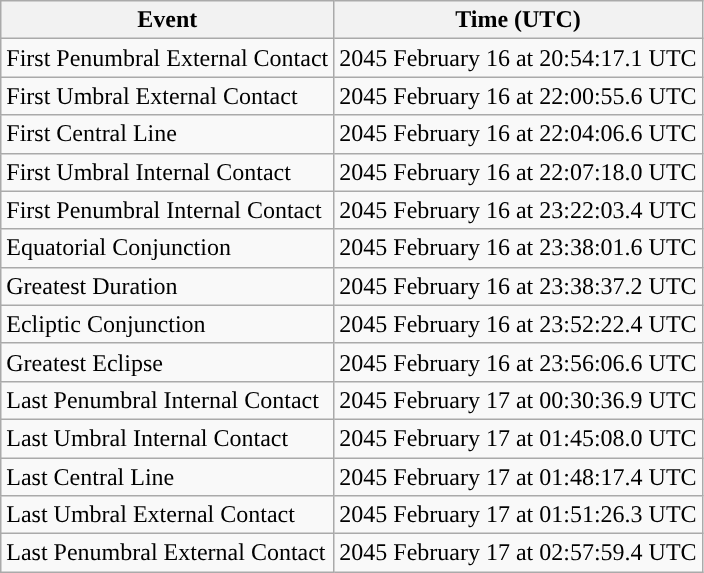<table class="wikitable">
<tr>
<th>Event</th>
<th>Time (UTC)</th>
</tr>
<tr>
<td>First Penumbral External Contact</td>
<td>2045 February 16 at 20:54:17.1 UTC</td>
</tr>
<tr>
<td>First Umbral External Contact</td>
<td>2045 February 16 at 22:00:55.6 UTC</td>
</tr>
<tr>
<td>First Central Line</td>
<td>2045 February 16 at 22:04:06.6 UTC</td>
</tr>
<tr>
<td>First Umbral Internal Contact</td>
<td>2045 February 16 at 22:07:18.0 UTC</td>
</tr>
<tr>
<td>First Penumbral Internal Contact</td>
<td>2045 February 16 at 23:22:03.4 UTC</td>
</tr>
<tr>
<td>Equatorial Conjunction</td>
<td>2045 February 16 at 23:38:01.6 UTC</td>
</tr>
<tr>
<td>Greatest Duration</td>
<td>2045 February 16 at 23:38:37.2 UTC</td>
</tr>
<tr>
<td>Ecliptic Conjunction</td>
<td>2045 February 16 at 23:52:22.4 UTC</td>
</tr>
<tr>
<td>Greatest Eclipse</td>
<td>2045 February 16 at 23:56:06.6 UTC</td>
</tr>
<tr>
<td>Last Penumbral Internal Contact</td>
<td>2045 February 17 at 00:30:36.9 UTC</td>
</tr>
<tr>
<td>Last Umbral Internal Contact</td>
<td>2045 February 17 at 01:45:08.0 UTC</td>
</tr>
<tr>
<td>Last Central Line</td>
<td>2045 February 17 at 01:48:17.4 UTC</td>
</tr>
<tr>
<td>Last Umbral External Contact</td>
<td>2045 February 17 at 01:51:26.3 UTC</td>
</tr>
<tr>
<td>Last Penumbral External Contact</td>
<td>2045 February 17 at 02:57:59.4 UTC</td>
</tr>
</table>
